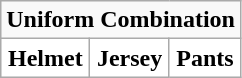<table class="wikitable">
<tr>
<td align="center" Colspan="3"><strong>Uniform Combination</strong></td>
</tr>
<tr align="center">
<th style="background:#FFFFFF;">Helmet</th>
<th style="background:#FFFFFF;">Jersey</th>
<th style="background:#FFFFFF;">Pants</th>
</tr>
</table>
